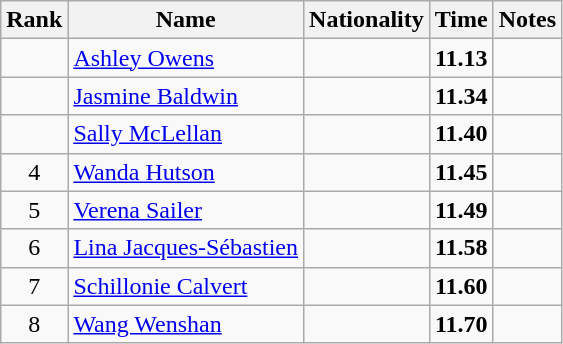<table class="wikitable sortable" style="text-align:center">
<tr>
<th>Rank</th>
<th>Name</th>
<th>Nationality</th>
<th>Time</th>
<th>Notes</th>
</tr>
<tr>
<td></td>
<td align=left><a href='#'>Ashley Owens</a></td>
<td align=left></td>
<td><strong>11.13</strong></td>
<td></td>
</tr>
<tr>
<td></td>
<td align=left><a href='#'>Jasmine Baldwin</a></td>
<td align=left></td>
<td><strong>11.34</strong></td>
<td></td>
</tr>
<tr>
<td></td>
<td align=left><a href='#'>Sally McLellan</a></td>
<td align=left></td>
<td><strong>11.40</strong></td>
<td></td>
</tr>
<tr>
<td>4</td>
<td align=left><a href='#'>Wanda Hutson</a></td>
<td align=left></td>
<td><strong>11.45</strong></td>
<td></td>
</tr>
<tr>
<td>5</td>
<td align=left><a href='#'>Verena Sailer</a></td>
<td align=left></td>
<td><strong>11.49</strong></td>
<td></td>
</tr>
<tr>
<td>6</td>
<td align=left><a href='#'>Lina Jacques-Sébastien</a></td>
<td align=left></td>
<td><strong>11.58</strong></td>
<td></td>
</tr>
<tr>
<td>7</td>
<td align=left><a href='#'>Schillonie Calvert</a></td>
<td align=left></td>
<td><strong>11.60</strong></td>
<td></td>
</tr>
<tr>
<td>8</td>
<td align=left><a href='#'>Wang Wenshan</a></td>
<td align=left></td>
<td><strong>11.70</strong></td>
<td></td>
</tr>
</table>
